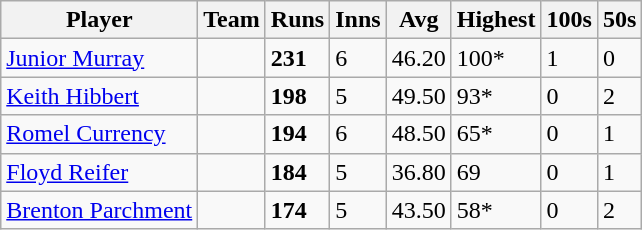<table class="wikitable">
<tr>
<th>Player</th>
<th>Team</th>
<th>Runs</th>
<th>Inns</th>
<th>Avg</th>
<th>Highest</th>
<th>100s</th>
<th>50s</th>
</tr>
<tr>
<td><a href='#'>Junior Murray</a></td>
<td></td>
<td><strong>231</strong></td>
<td>6</td>
<td>46.20</td>
<td>100*</td>
<td>1</td>
<td>0</td>
</tr>
<tr>
<td><a href='#'>Keith Hibbert</a></td>
<td></td>
<td><strong>198</strong></td>
<td>5</td>
<td>49.50</td>
<td>93*</td>
<td>0</td>
<td>2</td>
</tr>
<tr>
<td><a href='#'>Romel Currency</a></td>
<td></td>
<td><strong>194</strong></td>
<td>6</td>
<td>48.50</td>
<td>65*</td>
<td>0</td>
<td>1</td>
</tr>
<tr>
<td><a href='#'>Floyd Reifer</a></td>
<td></td>
<td><strong>184</strong></td>
<td>5</td>
<td>36.80</td>
<td>69</td>
<td>0</td>
<td>1</td>
</tr>
<tr>
<td><a href='#'>Brenton Parchment</a></td>
<td></td>
<td><strong>174</strong></td>
<td>5</td>
<td>43.50</td>
<td>58*</td>
<td>0</td>
<td>2</td>
</tr>
</table>
